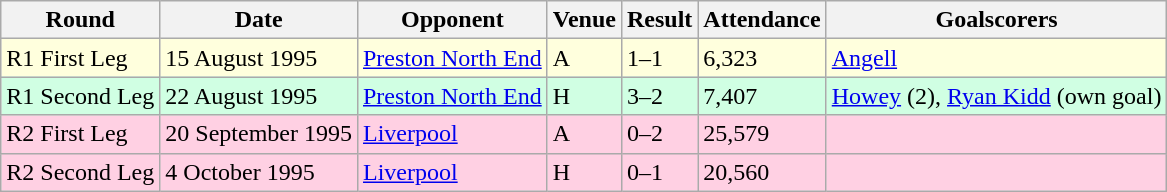<table class="wikitable">
<tr>
<th>Round</th>
<th>Date</th>
<th>Opponent</th>
<th>Venue</th>
<th>Result</th>
<th>Attendance</th>
<th>Goalscorers</th>
</tr>
<tr style="background-color: #ffffdd;">
<td>R1 First Leg</td>
<td>15 August 1995</td>
<td><a href='#'>Preston North End</a></td>
<td>A</td>
<td>1–1</td>
<td>6,323</td>
<td><a href='#'>Angell</a></td>
</tr>
<tr style="background-color: #d0ffe3;">
<td>R1 Second Leg</td>
<td>22 August 1995</td>
<td><a href='#'>Preston North End</a></td>
<td>H</td>
<td>3–2</td>
<td>7,407</td>
<td><a href='#'>Howey</a> (2), <a href='#'>Ryan Kidd</a> (own goal)</td>
</tr>
<tr style="background-color: #ffd0e3;">
<td>R2 First Leg</td>
<td>20 September 1995</td>
<td><a href='#'>Liverpool</a></td>
<td>A</td>
<td>0–2</td>
<td>25,579</td>
<td></td>
</tr>
<tr style="background-color: #ffd0e3;">
<td>R2 Second Leg</td>
<td>4 October 1995</td>
<td><a href='#'>Liverpool</a></td>
<td>H</td>
<td>0–1</td>
<td>20,560</td>
<td></td>
</tr>
</table>
